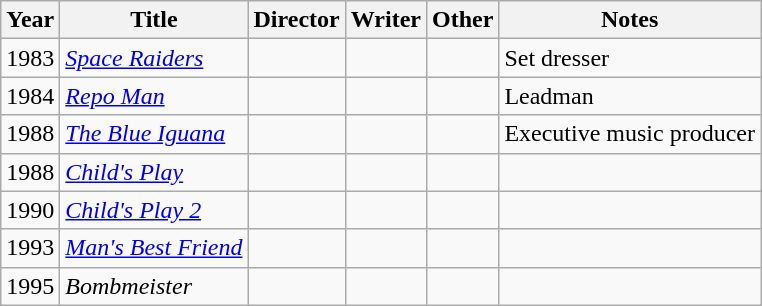<table class="wikitable">
<tr>
<th>Year</th>
<th>Title</th>
<th>Director</th>
<th>Writer</th>
<th>Other</th>
<th>Notes</th>
</tr>
<tr>
<td>1983</td>
<td><em><a href='#'>Space Raiders</a></em></td>
<td></td>
<td></td>
<td></td>
<td>Set dresser</td>
</tr>
<tr>
<td>1984</td>
<td><em><a href='#'>Repo Man</a></em></td>
<td></td>
<td></td>
<td></td>
<td>Leadman</td>
</tr>
<tr>
<td>1988</td>
<td><em><a href='#'>The Blue Iguana</a></em></td>
<td></td>
<td></td>
<td></td>
<td>Executive music producer</td>
</tr>
<tr>
<td>1988</td>
<td><em><a href='#'>Child's Play</a></em></td>
<td></td>
<td></td>
<td></td>
<td></td>
</tr>
<tr>
<td>1990</td>
<td><em><a href='#'>Child's Play 2</a></em></td>
<td></td>
<td></td>
<td></td>
<td></td>
</tr>
<tr>
<td>1993</td>
<td><em><a href='#'>Man's Best Friend</a></em></td>
<td></td>
<td></td>
<td></td>
<td></td>
</tr>
<tr>
<td>1995</td>
<td><em>Bombmeister</em></td>
<td></td>
<td></td>
<td></td>
<td></td>
</tr>
</table>
